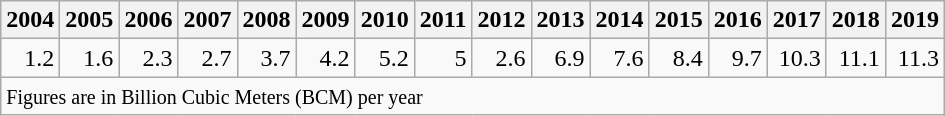<table class="wikitable">
<tr>
<th>2004</th>
<th>2005</th>
<th>2006</th>
<th>2007</th>
<th>2008</th>
<th>2009</th>
<th>2010</th>
<th>2011</th>
<th>2012</th>
<th>2013</th>
<th>2014</th>
<th>2015</th>
<th>2016</th>
<th>2017</th>
<th>2018</th>
<th>2019</th>
</tr>
<tr style="text-align:right;">
<td>1.2</td>
<td>1.6</td>
<td>2.3</td>
<td>2.7</td>
<td>3.7</td>
<td>4.2</td>
<td>5.2</td>
<td>5</td>
<td>2.6</td>
<td>6.9</td>
<td>7.6</td>
<td>8.4</td>
<td>9.7</td>
<td>10.3</td>
<td>11.1</td>
<td>11.3</td>
</tr>
<tr>
<td colspan="16"><small>Figures are in Billion Cubic Meters (BCM) per year </small></td>
</tr>
</table>
